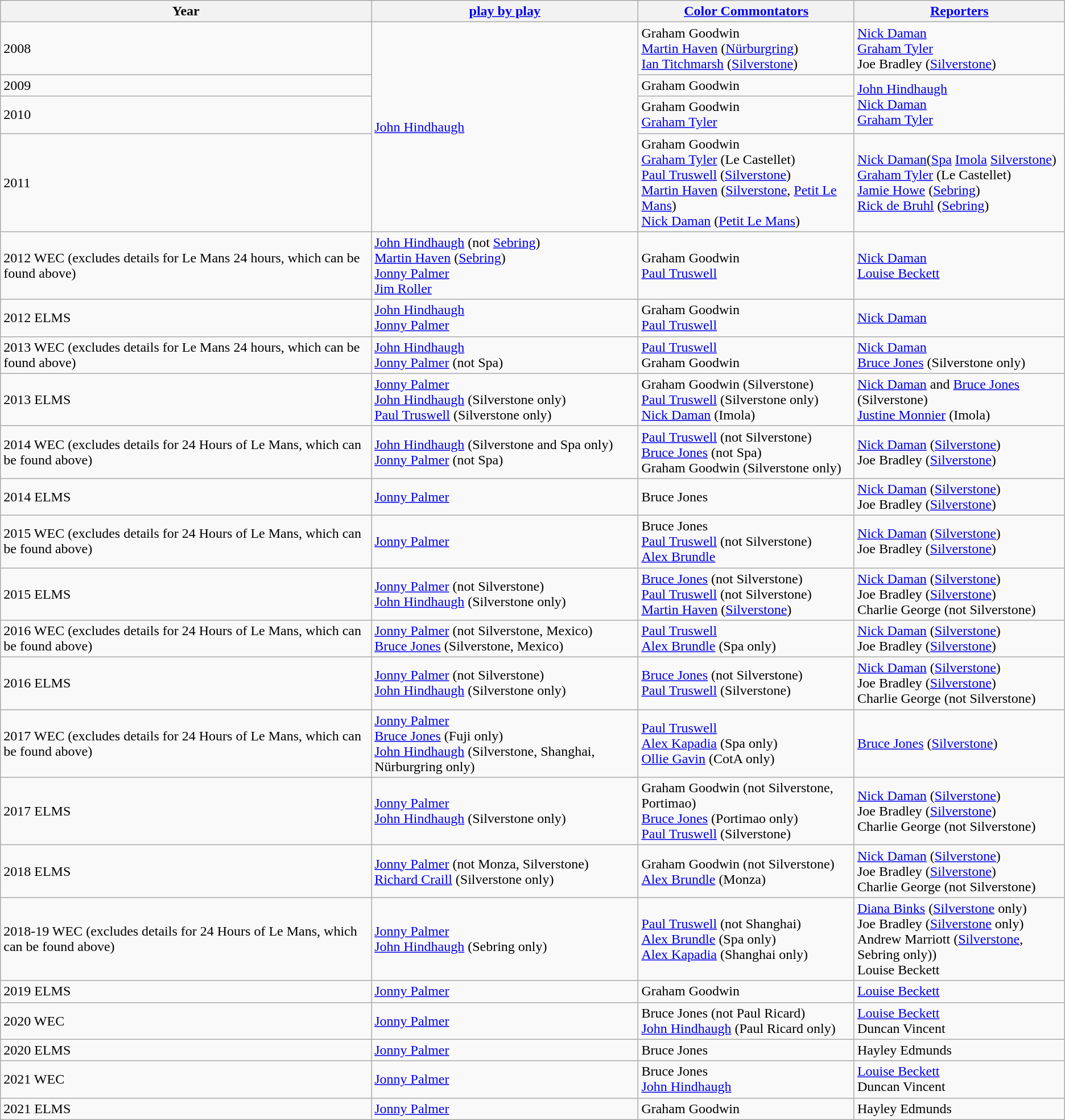<table class="wikitable" border="1">
<tr>
<th>Year</th>
<th><a href='#'>play by play</a></th>
<th><a href='#'>Color Commontators</a></th>
<th><a href='#'>Reporters</a></th>
</tr>
<tr>
<td>2008</td>
<td rowspan=4><a href='#'>John Hindhaugh</a></td>
<td>Graham Goodwin<br><a href='#'>Martin Haven</a> (<a href='#'>Nürburgring</a>)<br><a href='#'>Ian Titchmarsh</a> (<a href='#'>Silverstone</a>)</td>
<td><a href='#'>Nick Daman</a><br><a href='#'>Graham Tyler</a><br>Joe Bradley (<a href='#'>Silverstone</a>)</td>
</tr>
<tr>
<td>2009</td>
<td>Graham Goodwin</td>
<td rowspan=2><a href='#'>John Hindhaugh</a><br><a href='#'>Nick Daman</a><br><a href='#'>Graham Tyler</a></td>
</tr>
<tr>
<td>2010</td>
<td>Graham Goodwin<br><a href='#'>Graham Tyler</a></td>
</tr>
<tr>
<td>2011</td>
<td>Graham Goodwin<br><a href='#'>Graham Tyler</a> (Le Castellet)<br><a href='#'>Paul Truswell</a> (<a href='#'>Silverstone</a>)<br><a href='#'>Martin Haven</a> (<a href='#'>Silverstone</a>, <a href='#'>Petit Le Mans</a>)<br><a href='#'>Nick Daman</a> (<a href='#'>Petit Le Mans</a>)</td>
<td><a href='#'>Nick Daman</a>(<a href='#'>Spa</a> <a href='#'>Imola</a> <a href='#'>Silverstone</a>)<br><a href='#'>Graham Tyler</a> (Le Castellet)<br><a href='#'>Jamie Howe</a> (<a href='#'>Sebring</a>)<br><a href='#'>Rick de Bruhl</a> (<a href='#'>Sebring</a>)</td>
</tr>
<tr>
<td>2012 WEC (excludes details for Le Mans 24 hours, which can be found above)</td>
<td><a href='#'>John Hindhaugh</a> (not <a href='#'>Sebring</a>)<br><a href='#'>Martin Haven</a> (<a href='#'>Sebring</a>)<br><a href='#'>Jonny Palmer</a><br><a href='#'>Jim Roller</a></td>
<td>Graham Goodwin<br><a href='#'>Paul Truswell</a><br></td>
<td><a href='#'>Nick Daman</a><br><a href='#'>Louise Beckett</a></td>
</tr>
<tr>
<td>2012 ELMS</td>
<td><a href='#'>John Hindhaugh</a><br><a href='#'>Jonny Palmer</a></td>
<td>Graham Goodwin<br><a href='#'>Paul Truswell</a></td>
<td><a href='#'>Nick Daman</a></td>
</tr>
<tr>
<td>2013 WEC (excludes details for Le Mans 24 hours, which can be found above)</td>
<td><a href='#'>John Hindhaugh</a> <br><a href='#'>Jonny Palmer</a> (not Spa)</td>
<td><a href='#'>Paul Truswell</a> <br>Graham Goodwin</td>
<td><a href='#'>Nick Daman</a><br><a href='#'>Bruce Jones</a> (Silverstone only)</td>
</tr>
<tr>
<td>2013 ELMS</td>
<td><a href='#'>Jonny Palmer</a><br> <a href='#'>John Hindhaugh</a> (Silverstone only)<br><a href='#'>Paul Truswell</a> (Silverstone only)<br></td>
<td>Graham Goodwin (Silverstone) <br><a href='#'>Paul Truswell</a> (Silverstone only)<br> <a href='#'>Nick Daman</a> (Imola)</td>
<td><a href='#'>Nick Daman</a> and <a href='#'>Bruce Jones</a> (Silverstone)<br><a href='#'>Justine Monnier</a> (Imola)</td>
</tr>
<tr>
<td>2014 WEC (excludes details for 24 Hours of Le Mans, which can be found above)</td>
<td><a href='#'>John Hindhaugh</a> (Silverstone and Spa only)<br> <a href='#'>Jonny Palmer</a> (not Spa)</td>
<td><a href='#'>Paul Truswell</a> (not Silverstone) <br> <a href='#'>Bruce Jones</a> (not Spa) <br>Graham Goodwin (Silverstone only)</td>
<td><a href='#'>Nick Daman</a> (<a href='#'>Silverstone</a>)<br>Joe Bradley (<a href='#'>Silverstone</a>)</td>
</tr>
<tr>
<td>2014 ELMS</td>
<td><a href='#'>Jonny Palmer</a></td>
<td>Bruce Jones</td>
<td><a href='#'>Nick Daman</a> (<a href='#'>Silverstone</a>)<br>Joe Bradley (<a href='#'>Silverstone</a>)</td>
</tr>
<tr>
<td>2015 WEC (excludes details for 24 Hours of Le Mans, which can be found above)</td>
<td><a href='#'>Jonny Palmer</a></td>
<td>Bruce Jones <br><a href='#'>Paul Truswell</a> (not Silverstone) <br><a href='#'>Alex Brundle</a></td>
<td><a href='#'>Nick Daman</a> (<a href='#'>Silverstone</a>)<br>Joe Bradley (<a href='#'>Silverstone</a>)</td>
</tr>
<tr>
<td>2015 ELMS</td>
<td><a href='#'>Jonny Palmer</a> (not Silverstone)<br><a href='#'>John Hindhaugh</a> (Silverstone only)</td>
<td><a href='#'>Bruce Jones</a> (not Silverstone) <br><a href='#'>Paul Truswell</a> (not Silverstone) <br> <a href='#'>Martin Haven</a>  (<a href='#'>Silverstone</a>)</td>
<td><a href='#'>Nick Daman</a> (<a href='#'>Silverstone</a>)<br>Joe Bradley (<a href='#'>Silverstone</a>)<br>Charlie George (not Silverstone)</td>
</tr>
<tr>
<td>2016 WEC (excludes details for 24 Hours of Le Mans, which can be found above)</td>
<td><a href='#'>Jonny Palmer</a> (not Silverstone, Mexico)<br><a href='#'>Bruce Jones</a> (Silverstone, Mexico)</td>
<td><a href='#'>Paul Truswell</a><br><a href='#'>Alex Brundle</a> (Spa only)</td>
<td><a href='#'>Nick Daman</a> (<a href='#'>Silverstone</a>)<br>Joe Bradley (<a href='#'>Silverstone</a>)</td>
</tr>
<tr>
<td>2016 ELMS</td>
<td><a href='#'>Jonny Palmer</a> (not Silverstone)<br><a href='#'>John Hindhaugh</a> (Silverstone only)</td>
<td><a href='#'>Bruce Jones</a> (not Silverstone) <br><a href='#'>Paul Truswell</a> (Silverstone)</td>
<td><a href='#'>Nick Daman</a> (<a href='#'>Silverstone</a>)<br>Joe Bradley (<a href='#'>Silverstone</a>)<br>Charlie George (not Silverstone)</td>
</tr>
<tr>
<td>2017 WEC (excludes details for 24 Hours of Le Mans, which can be found above)</td>
<td><a href='#'>Jonny Palmer</a> <br><a href='#'>Bruce Jones</a> (Fuji only)<br><a href='#'>John Hindhaugh</a> (Silverstone, Shanghai, Nürburgring only)</td>
<td><a href='#'>Paul Truswell</a><br><a href='#'>Alex Kapadia</a> (Spa only)<br><a href='#'>Ollie Gavin</a> (CotA only)</td>
<td><a href='#'>Bruce Jones</a> (<a href='#'>Silverstone</a>)</td>
</tr>
<tr>
<td>2017 ELMS</td>
<td><a href='#'>Jonny Palmer</a> <br><a href='#'>John Hindhaugh</a> (Silverstone only)</td>
<td>Graham Goodwin (not Silverstone, Portimao) <br> <a href='#'>Bruce Jones</a> (Portimao only) <br><a href='#'>Paul Truswell</a> (Silverstone)</td>
<td><a href='#'>Nick Daman</a> (<a href='#'>Silverstone</a>)<br>Joe Bradley (<a href='#'>Silverstone</a>)<br>Charlie George (not Silverstone)</td>
</tr>
<tr>
<td>2018 ELMS</td>
<td><a href='#'>Jonny Palmer</a> (not Monza, Silverstone)<br><a href='#'>Richard Craill</a> (Silverstone only)</td>
<td>Graham Goodwin (not Silverstone) <br><a href='#'>Alex Brundle</a> (Monza)</td>
<td><a href='#'>Nick Daman</a> (<a href='#'>Silverstone</a>)<br>Joe Bradley (<a href='#'>Silverstone</a>)<br>Charlie George (not Silverstone)</td>
</tr>
<tr>
<td>2018-19 WEC (excludes details for 24 Hours of Le Mans, which can be found above)</td>
<td><a href='#'>Jonny Palmer</a> <br><a href='#'>John Hindhaugh</a> (Sebring only)</td>
<td><a href='#'>Paul Truswell</a> (not Shanghai)<br><a href='#'>Alex Brundle</a> (Spa only)<br><a href='#'>Alex Kapadia</a> (Shanghai only)</td>
<td><a href='#'>Diana Binks</a> (<a href='#'>Silverstone</a> only)<br>Joe Bradley (<a href='#'>Silverstone</a> only)<br>Andrew Marriott (<a href='#'>Silverstone</a>, Sebring only))<br>Louise Beckett</td>
</tr>
<tr>
<td>2019 ELMS</td>
<td><a href='#'>Jonny Palmer</a></td>
<td>Graham Goodwin</td>
<td><a href='#'>Louise Beckett</a></td>
</tr>
<tr>
<td>2020 WEC</td>
<td><a href='#'>Jonny Palmer</a></td>
<td>Bruce Jones (not Paul Ricard)<br><a href='#'>John Hindhaugh</a> (Paul Ricard only)</td>
<td><a href='#'>Louise Beckett</a> <br>Duncan Vincent</td>
</tr>
<tr>
<td>2020 ELMS</td>
<td><a href='#'>Jonny Palmer</a></td>
<td>Bruce Jones</td>
<td>Hayley Edmunds</td>
</tr>
<tr>
<td>2021 WEC</td>
<td><a href='#'>Jonny Palmer</a></td>
<td>Bruce Jones <br><a href='#'>John Hindhaugh</a></td>
<td><a href='#'>Louise Beckett</a> <br>Duncan Vincent</td>
</tr>
<tr>
<td>2021 ELMS</td>
<td><a href='#'>Jonny Palmer</a></td>
<td>Graham Goodwin</td>
<td>Hayley Edmunds</td>
</tr>
</table>
